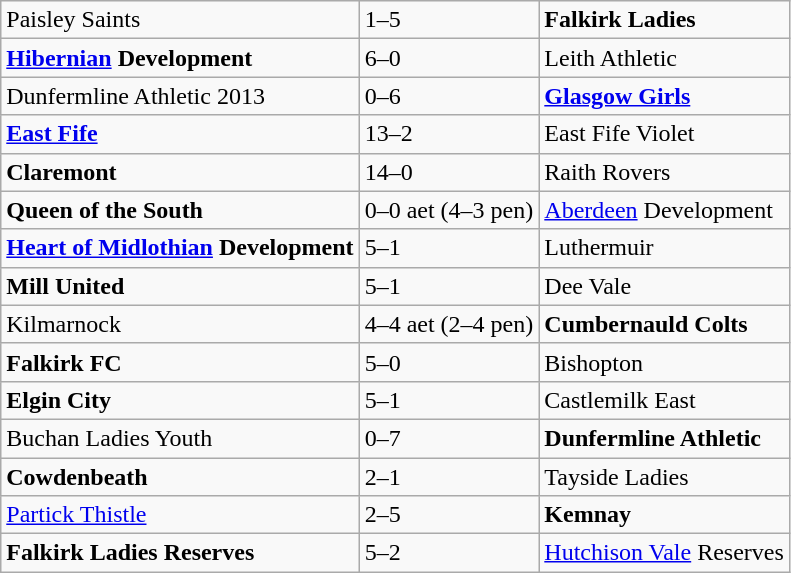<table class="wikitable">
<tr>
<td>Paisley Saints</td>
<td>1–5</td>
<td><strong>Falkirk Ladies</strong></td>
</tr>
<tr>
<td><strong><a href='#'>Hibernian</a> Development</strong></td>
<td>6–0</td>
<td>Leith Athletic</td>
</tr>
<tr>
<td>Dunfermline Athletic 2013</td>
<td>0–6</td>
<td><strong><a href='#'>Glasgow Girls</a></strong></td>
</tr>
<tr>
<td><strong><a href='#'>East Fife</a></strong></td>
<td>13–2</td>
<td>East Fife Violet</td>
</tr>
<tr>
<td><strong>Claremont</strong></td>
<td>14–0</td>
<td>Raith Rovers</td>
</tr>
<tr>
<td><strong>Queen of the South</strong></td>
<td>0–0 aet (4–3 pen)</td>
<td><a href='#'>Aberdeen</a> Development</td>
</tr>
<tr>
<td><strong><a href='#'>Heart of Midlothian</a> Development</strong></td>
<td>5–1</td>
<td>Luthermuir</td>
</tr>
<tr>
<td><strong>Mill United</strong></td>
<td>5–1</td>
<td>Dee Vale</td>
</tr>
<tr>
<td>Kilmarnock</td>
<td>4–4 aet (2–4 pen)</td>
<td><strong>Cumbernauld Colts</strong></td>
</tr>
<tr>
<td><strong>Falkirk FC</strong></td>
<td>5–0</td>
<td>Bishopton</td>
</tr>
<tr>
<td><strong>Elgin City</strong></td>
<td>5–1</td>
<td>Castlemilk East</td>
</tr>
<tr>
<td>Buchan Ladies Youth</td>
<td>0–7</td>
<td><strong>Dunfermline Athletic</strong></td>
</tr>
<tr>
<td><strong>Cowdenbeath</strong></td>
<td>2–1</td>
<td>Tayside Ladies</td>
</tr>
<tr>
<td><a href='#'>Partick Thistle</a></td>
<td>2–5</td>
<td><strong>Kemnay</strong></td>
</tr>
<tr>
<td><strong>Falkirk Ladies Reserves</strong></td>
<td>5–2</td>
<td><a href='#'>Hutchison Vale</a> Reserves</td>
</tr>
</table>
